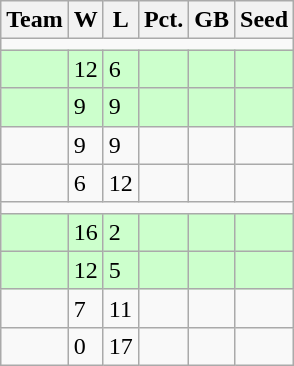<table class=wikitable>
<tr>
<th>Team</th>
<th>W</th>
<th>L</th>
<th>Pct.</th>
<th>GB</th>
<th>Seed</th>
</tr>
<tr>
<td colspan=6></td>
</tr>
<tr bgcolor=#ccffcc>
<td></td>
<td>12</td>
<td>6</td>
<td></td>
<td></td>
<td></td>
</tr>
<tr bgcolor=#ccffcc>
<td></td>
<td>9</td>
<td>9</td>
<td></td>
<td></td>
<td></td>
</tr>
<tr>
<td></td>
<td>9</td>
<td>9</td>
<td></td>
<td></td>
<td></td>
</tr>
<tr>
<td></td>
<td>6</td>
<td>12</td>
<td></td>
<td></td>
<td></td>
</tr>
<tr>
<td colspan=6></td>
</tr>
<tr bgcolor=#ccffcc>
<td></td>
<td>16</td>
<td>2</td>
<td></td>
<td></td>
<td></td>
</tr>
<tr bgcolor=#ccffcc>
<td></td>
<td>12</td>
<td>5</td>
<td></td>
<td></td>
<td></td>
</tr>
<tr>
<td></td>
<td>7</td>
<td>11</td>
<td></td>
<td></td>
<td></td>
</tr>
<tr>
<td></td>
<td>0</td>
<td>17</td>
<td></td>
<td></td>
<td></td>
</tr>
</table>
